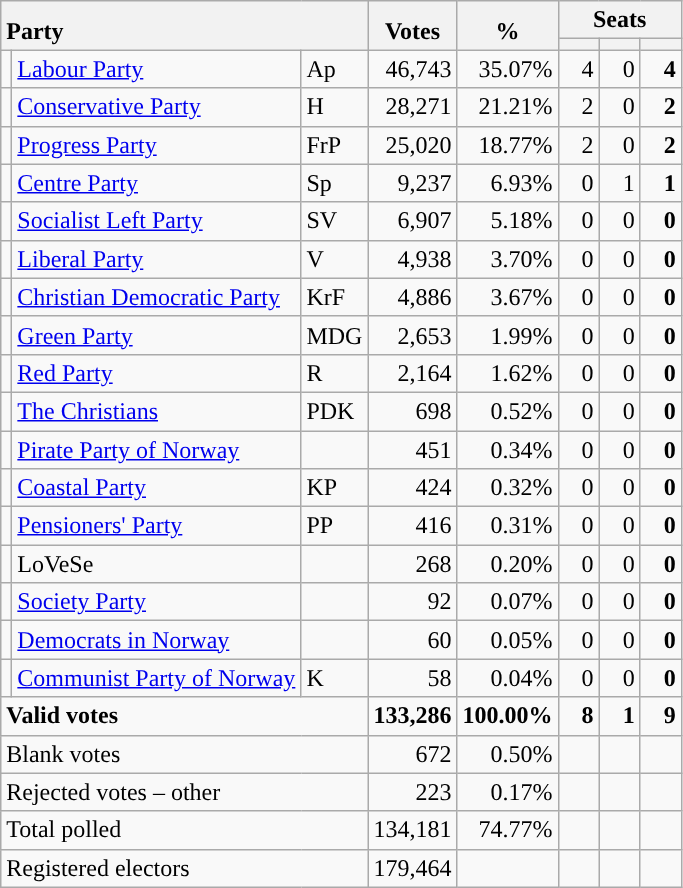<table class="wikitable" border="1" style="text-align:right;">
<tr>
<th style="text-align:left;" valign=bottom rowspan=2 colspan=3>Party</th>
<th align=center valign=bottom rowspan=2 width="50">Votes</th>
<th align=center valign=bottom rowspan=2 width="50">%</th>
<th colspan=3>Seats</th>
</tr>
<tr>
<th align=center valign=bottom width="20"><small></small></th>
<th align=center valign=bottom width="20"><small><a href='#'></a></small></th>
<th align=center valign=bottom width="20"><small></small></th>
</tr>
<tr>
<td style="color:inherit;background:"></td>
<td align=left><a href='#'>Labour Party</a></td>
<td align=left>Ap</td>
<td>46,743</td>
<td>35.07%</td>
<td>4</td>
<td>0</td>
<td><strong>4</strong></td>
</tr>
<tr>
<td style="color:inherit;background:"></td>
<td align=left><a href='#'>Conservative Party</a></td>
<td align=left>H</td>
<td>28,271</td>
<td>21.21%</td>
<td>2</td>
<td>0</td>
<td><strong>2</strong></td>
</tr>
<tr>
<td style="color:inherit;background:"></td>
<td align=left><a href='#'>Progress Party</a></td>
<td align=left>FrP</td>
<td>25,020</td>
<td>18.77%</td>
<td>2</td>
<td>0</td>
<td><strong>2</strong></td>
</tr>
<tr>
<td style="color:inherit;background:"></td>
<td align=left><a href='#'>Centre Party</a></td>
<td align=left>Sp</td>
<td>9,237</td>
<td>6.93%</td>
<td>0</td>
<td>1</td>
<td><strong>1</strong></td>
</tr>
<tr>
<td style="color:inherit;background:"></td>
<td align=left><a href='#'>Socialist Left Party</a></td>
<td align=left>SV</td>
<td>6,907</td>
<td>5.18%</td>
<td>0</td>
<td>0</td>
<td><strong>0</strong></td>
</tr>
<tr>
<td style="color:inherit;background:"></td>
<td align=left><a href='#'>Liberal Party</a></td>
<td align=left>V</td>
<td>4,938</td>
<td>3.70%</td>
<td>0</td>
<td>0</td>
<td><strong>0</strong></td>
</tr>
<tr>
<td style="color:inherit;background:"></td>
<td align=left><a href='#'>Christian Democratic Party</a></td>
<td align=left>KrF</td>
<td>4,886</td>
<td>3.67%</td>
<td>0</td>
<td>0</td>
<td><strong>0</strong></td>
</tr>
<tr>
<td style="color:inherit;background:"></td>
<td align=left><a href='#'>Green Party</a></td>
<td align=left>MDG</td>
<td>2,653</td>
<td>1.99%</td>
<td>0</td>
<td>0</td>
<td><strong>0</strong></td>
</tr>
<tr>
<td style="color:inherit;background:"></td>
<td align=left><a href='#'>Red Party</a></td>
<td align=left>R</td>
<td>2,164</td>
<td>1.62%</td>
<td>0</td>
<td>0</td>
<td><strong>0</strong></td>
</tr>
<tr>
<td style="color:inherit;background:"></td>
<td align=left><a href='#'>The Christians</a></td>
<td align=left>PDK</td>
<td>698</td>
<td>0.52%</td>
<td>0</td>
<td>0</td>
<td><strong>0</strong></td>
</tr>
<tr>
<td style="color:inherit;background:"></td>
<td align=left><a href='#'>Pirate Party of Norway</a></td>
<td align=left></td>
<td>451</td>
<td>0.34%</td>
<td>0</td>
<td>0</td>
<td><strong>0</strong></td>
</tr>
<tr>
<td style="color:inherit;background:"></td>
<td align=left><a href='#'>Coastal Party</a></td>
<td align=left>KP</td>
<td>424</td>
<td>0.32%</td>
<td>0</td>
<td>0</td>
<td><strong>0</strong></td>
</tr>
<tr>
<td style="color:inherit;background:"></td>
<td align=left><a href='#'>Pensioners' Party</a></td>
<td align=left>PP</td>
<td>416</td>
<td>0.31%</td>
<td>0</td>
<td>0</td>
<td><strong>0</strong></td>
</tr>
<tr>
<td></td>
<td align=left>LoVeSe</td>
<td align=left></td>
<td>268</td>
<td>0.20%</td>
<td>0</td>
<td>0</td>
<td><strong>0</strong></td>
</tr>
<tr>
<td style="color:inherit;background:"></td>
<td align=left><a href='#'>Society Party</a></td>
<td align=left></td>
<td>92</td>
<td>0.07%</td>
<td>0</td>
<td>0</td>
<td><strong>0</strong></td>
</tr>
<tr>
<td style="color:inherit;background:"></td>
<td align=left><a href='#'>Democrats in Norway</a></td>
<td align=left></td>
<td>60</td>
<td>0.05%</td>
<td>0</td>
<td>0</td>
<td><strong>0</strong></td>
</tr>
<tr>
<td style="color:inherit;background:"></td>
<td align=left><a href='#'>Communist Party of Norway</a></td>
<td align=left>K</td>
<td>58</td>
<td>0.04%</td>
<td>0</td>
<td>0</td>
<td><strong>0</strong></td>
</tr>
<tr style="font-weight:bold">
<td align=left colspan=3>Valid votes</td>
<td>133,286</td>
<td>100.00%</td>
<td>8</td>
<td>1</td>
<td>9</td>
</tr>
<tr>
<td align=left colspan=3>Blank votes</td>
<td>672</td>
<td>0.50%</td>
<td></td>
<td></td>
<td></td>
</tr>
<tr>
<td align=left colspan=3>Rejected votes – other</td>
<td>223</td>
<td>0.17%</td>
<td></td>
<td></td>
<td></td>
</tr>
<tr>
<td align=left colspan=3>Total polled</td>
<td>134,181</td>
<td>74.77%</td>
<td></td>
<td></td>
<td></td>
</tr>
<tr>
<td align=left colspan=3>Registered electors</td>
<td>179,464</td>
<td></td>
<td></td>
<td></td>
<td></td>
</tr>
</table>
